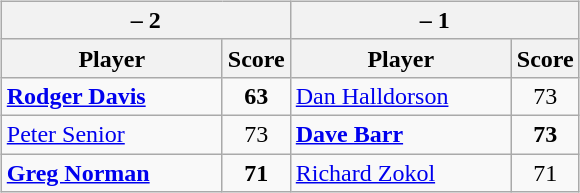<table>
<tr>
<td><br><table class=wikitable>
<tr>
<th colspan=2> – 2</th>
<th colspan=2> – 1</th>
</tr>
<tr>
<th width=140>Player</th>
<th>Score</th>
<th width=140>Player</th>
<th>Score</th>
</tr>
<tr>
<td><strong><a href='#'>Rodger Davis</a></strong></td>
<td align=center><strong>63</strong></td>
<td><a href='#'>Dan Halldorson</a></td>
<td align=center>73</td>
</tr>
<tr>
<td><a href='#'>Peter Senior</a></td>
<td align=center>73</td>
<td><strong><a href='#'>Dave Barr</a></strong></td>
<td align=center><strong>73</strong></td>
</tr>
<tr>
<td><strong><a href='#'>Greg Norman</a></strong></td>
<td align=center><strong>71</strong></td>
<td><a href='#'>Richard Zokol</a></td>
<td align=center>71</td>
</tr>
</table>
</td>
</tr>
</table>
